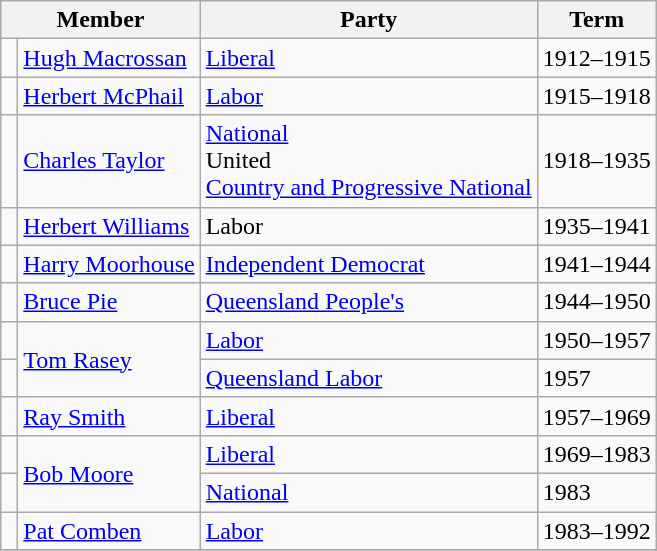<table class="wikitable">
<tr>
<th colspan="2">Member</th>
<th>Party</th>
<th>Term</th>
</tr>
<tr>
<td> </td>
<td><a href='#'>Hugh Macrossan</a></td>
<td><a href='#'>Liberal</a></td>
<td>1912–1915</td>
</tr>
<tr>
<td> </td>
<td><a href='#'>Herbert McPhail</a></td>
<td><a href='#'>Labor</a></td>
<td>1915–1918</td>
</tr>
<tr>
<td> </td>
<td><a href='#'>Charles Taylor</a></td>
<td><a href='#'>National</a><br>United<br><a href='#'>Country and Progressive National</a></td>
<td>1918–1935</td>
</tr>
<tr>
<td> </td>
<td><a href='#'>Herbert Williams</a></td>
<td>Labor</td>
<td>1935–1941</td>
</tr>
<tr>
<td> </td>
<td><a href='#'>Harry Moorhouse</a></td>
<td><a href='#'>Independent Democrat</a></td>
<td>1941–1944</td>
</tr>
<tr>
<td> </td>
<td><a href='#'>Bruce Pie</a></td>
<td><a href='#'>Queensland People's</a></td>
<td>1944–1950</td>
</tr>
<tr>
<td> </td>
<td rowspan="2"><a href='#'>Tom Rasey</a></td>
<td><a href='#'>Labor</a></td>
<td>1950–1957</td>
</tr>
<tr>
<td> </td>
<td><a href='#'>Queensland Labor</a></td>
<td>1957</td>
</tr>
<tr>
<td> </td>
<td><a href='#'>Ray Smith</a></td>
<td><a href='#'>Liberal</a></td>
<td>1957–1969</td>
</tr>
<tr>
<td> </td>
<td rowspan="2"><a href='#'>Bob Moore</a></td>
<td><a href='#'>Liberal</a></td>
<td>1969–1983</td>
</tr>
<tr>
<td> </td>
<td><a href='#'>National</a></td>
<td>1983</td>
</tr>
<tr>
<td> </td>
<td><a href='#'>Pat Comben</a></td>
<td><a href='#'>Labor</a></td>
<td>1983–1992</td>
</tr>
<tr>
</tr>
</table>
